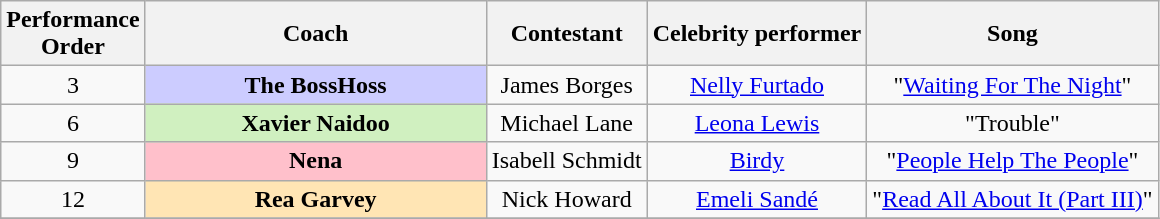<table class="wikitable sortable" style="text-align: center; width: auto;">
<tr class="hintergrundfarbe5">
<th>Performance <br>Order</th>
<th>Coach</th>
<th>Contestant</th>
<th>Celebrity performer</th>
<th>Song</th>
</tr>
<tr>
<td>3</td>
<th style="background-color:#ccf" width="220px">The BossHoss</th>
<td>James Borges</td>
<td><a href='#'>Nelly Furtado</a></td>
<td>"<a href='#'>Waiting For The Night</a>"</td>
</tr>
<tr>
<td>6</td>
<th style="background-color:#d0f0c0" width="220px">Xavier Naidoo</th>
<td>Michael Lane</td>
<td><a href='#'>Leona Lewis</a></td>
<td>"Trouble"</td>
</tr>
<tr>
<td>9</td>
<th style="background-color:pink" width="220px">Nena</th>
<td>Isabell Schmidt</td>
<td><a href='#'>Birdy</a></td>
<td>"<a href='#'>People Help The People</a>"</td>
</tr>
<tr>
<td>12</td>
<th style="background-color:#ffe5b4" width="220px">Rea Garvey</th>
<td>Nick Howard</td>
<td><a href='#'>Emeli Sandé</a></td>
<td>"<a href='#'>Read All About It (Part III)</a>"</td>
</tr>
<tr>
</tr>
</table>
